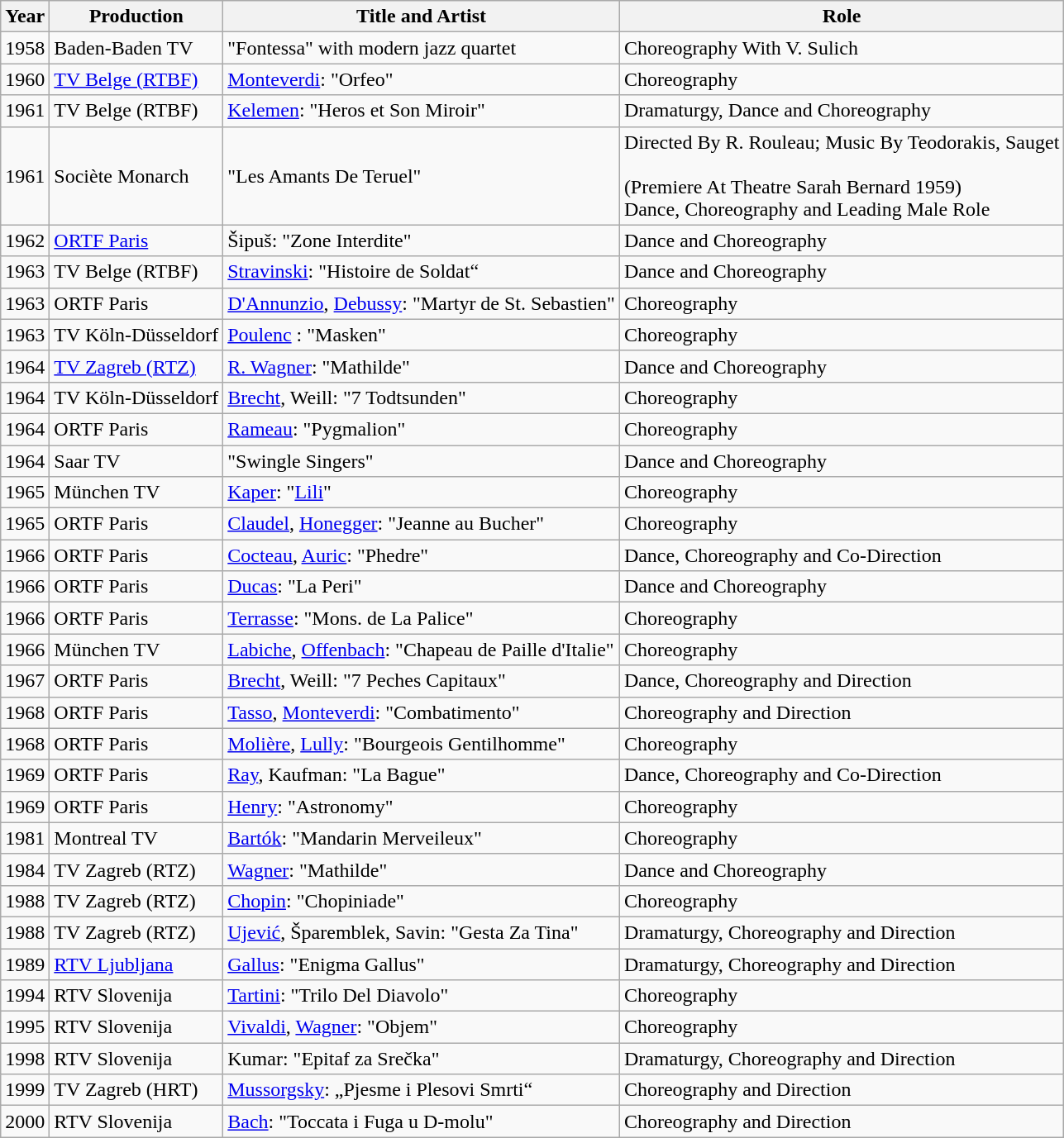<table class="wikitable">
<tr>
<th>Year</th>
<th>Production</th>
<th>Title and Artist</th>
<th>Role</th>
</tr>
<tr>
<td>1958</td>
<td>Baden-Baden TV</td>
<td>"Fontessa" with modern jazz quartet</td>
<td>Choreography With V. Sulich</td>
</tr>
<tr>
<td>1960</td>
<td><a href='#'>TV Belge (RTBF)</a></td>
<td><a href='#'>Monteverdi</a>: "Orfeo"</td>
<td>Choreography</td>
</tr>
<tr>
<td>1961</td>
<td>TV Belge (RTBF)</td>
<td><a href='#'>Kelemen</a>: "Heros et Son Miroir"</td>
<td>Dramaturgy, Dance and Choreography</td>
</tr>
<tr>
<td>1961</td>
<td>Sociète Monarch</td>
<td>"Les Amants De Teruel"</td>
<td>Directed By R. Rouleau; Music By Teodorakis, Sauget <br><br>(Premiere At Theatre Sarah Bernard 1959)<br>
Dance, Choreography and Leading Male Role</td>
</tr>
<tr>
<td>1962</td>
<td><a href='#'>ORTF Paris</a></td>
<td>Šipuš: "Zone Interdite"</td>
<td>Dance and Choreography</td>
</tr>
<tr>
<td>1963</td>
<td>TV Belge (RTBF)</td>
<td><a href='#'>Stravinski</a>: "Histoire de Soldat“</td>
<td>Dance and Choreography</td>
</tr>
<tr>
<td>1963</td>
<td>ORTF Paris</td>
<td><a href='#'>D'Annunzio</a>, <a href='#'>Debussy</a>: "Martyr de St. Sebastien"</td>
<td>Choreography</td>
</tr>
<tr>
<td>1963</td>
<td>TV Köln-Düsseldorf</td>
<td><a href='#'>Poulenc</a> : "Masken"</td>
<td>Choreography</td>
</tr>
<tr>
<td>1964</td>
<td><a href='#'>TV Zagreb (RTZ)</a></td>
<td><a href='#'>R. Wagner</a>: "Mathilde"</td>
<td>Dance and Choreography</td>
</tr>
<tr>
<td>1964</td>
<td>TV Köln-Düsseldorf</td>
<td><a href='#'>Brecht</a>, Weill: "7 Todtsunden"</td>
<td>Choreography</td>
</tr>
<tr>
<td>1964</td>
<td>ORTF Paris</td>
<td><a href='#'>Rameau</a>: "Pygmalion"</td>
<td>Choreography</td>
</tr>
<tr>
<td>1964</td>
<td>Saar TV</td>
<td>"Swingle Singers"</td>
<td>Dance and Choreography</td>
</tr>
<tr>
<td>1965</td>
<td>München TV</td>
<td><a href='#'>Kaper</a>: "<a href='#'>Lili</a>"</td>
<td>Choreography</td>
</tr>
<tr>
<td>1965</td>
<td>ORTF Paris</td>
<td><a href='#'>Claudel</a>, <a href='#'>Honegger</a>: "Jeanne au Bucher"</td>
<td>Choreography</td>
</tr>
<tr>
<td>1966</td>
<td>ORTF Paris</td>
<td><a href='#'>Cocteau</a>, <a href='#'>Auric</a>: "Phedre"</td>
<td>Dance, Choreography and Co-Direction</td>
</tr>
<tr>
<td>1966</td>
<td>ORTF Paris</td>
<td><a href='#'>Ducas</a>: "La Peri"</td>
<td>Dance and Choreography</td>
</tr>
<tr>
<td>1966</td>
<td>ORTF Paris</td>
<td><a href='#'>Terrasse</a>: "Mons. de La Palice"</td>
<td>Choreography</td>
</tr>
<tr>
<td>1966</td>
<td>München TV</td>
<td><a href='#'>Labiche</a>, <a href='#'>Offenbach</a>: "Chapeau de Paille d'Italie"</td>
<td>Choreography</td>
</tr>
<tr>
<td>1967</td>
<td>ORTF Paris</td>
<td><a href='#'>Brecht</a>, Weill: "7 Peches Capitaux"</td>
<td>Dance, Choreography and Direction</td>
</tr>
<tr>
<td>1968</td>
<td>ORTF Paris</td>
<td><a href='#'>Tasso</a>, <a href='#'>Monteverdi</a>: "Combatimento"</td>
<td>Choreography and Direction</td>
</tr>
<tr>
<td>1968</td>
<td>ORTF Paris</td>
<td><a href='#'>Molière</a>, <a href='#'>Lully</a>: "Bourgeois Gentilhomme"</td>
<td>Choreography</td>
</tr>
<tr>
<td>1969</td>
<td>ORTF Paris</td>
<td><a href='#'>Ray</a>, Kaufman: "La Bague"</td>
<td>Dance, Choreography and Co-Direction</td>
</tr>
<tr>
<td>1969</td>
<td>ORTF Paris</td>
<td><a href='#'>Henry</a>: "Astronomy"</td>
<td>Choreography</td>
</tr>
<tr>
<td>1981</td>
<td>Montreal TV</td>
<td><a href='#'>Bartók</a>: "Mandarin Merveileux"</td>
<td>Choreography</td>
</tr>
<tr>
<td>1984</td>
<td>TV Zagreb (RTZ)</td>
<td><a href='#'>Wagner</a>: "Mathilde"</td>
<td>Dance and Choreography</td>
</tr>
<tr>
<td>1988</td>
<td>TV Zagreb (RTZ)</td>
<td><a href='#'>Chopin</a>: "Chopiniade"</td>
<td>Choreography</td>
</tr>
<tr>
<td>1988</td>
<td>TV Zagreb (RTZ)</td>
<td><a href='#'>Ujević</a>, Šparemblek, Savin: "Gesta Za Tina"</td>
<td>Dramaturgy, Choreography and Direction</td>
</tr>
<tr>
<td>1989</td>
<td><a href='#'>RTV Ljubljana</a></td>
<td><a href='#'>Gallus</a>: "Enigma Gallus"</td>
<td>Dramaturgy, Choreography and Direction</td>
</tr>
<tr>
<td>1994</td>
<td>RTV Slovenija</td>
<td><a href='#'>Tartini</a>: "Trilo Del Diavolo"</td>
<td>Choreography</td>
</tr>
<tr>
<td>1995</td>
<td>RTV Slovenija</td>
<td><a href='#'>Vivaldi</a>, <a href='#'>Wagner</a>: "Objem"</td>
<td>Choreography</td>
</tr>
<tr>
<td>1998</td>
<td>RTV Slovenija</td>
<td>Kumar: "Epitaf za Srečka"</td>
<td>Dramaturgy, Choreography and Direction</td>
</tr>
<tr>
<td>1999</td>
<td>TV Zagreb (HRT)</td>
<td><a href='#'>Mussorgsky</a>: „Pjesme i Plesovi Smrti“</td>
<td>Choreography and Direction</td>
</tr>
<tr>
<td>2000</td>
<td>RTV Slovenija</td>
<td><a href='#'>Bach</a>: "Toccata i Fuga u D-molu"</td>
<td>Choreography and Direction</td>
</tr>
</table>
